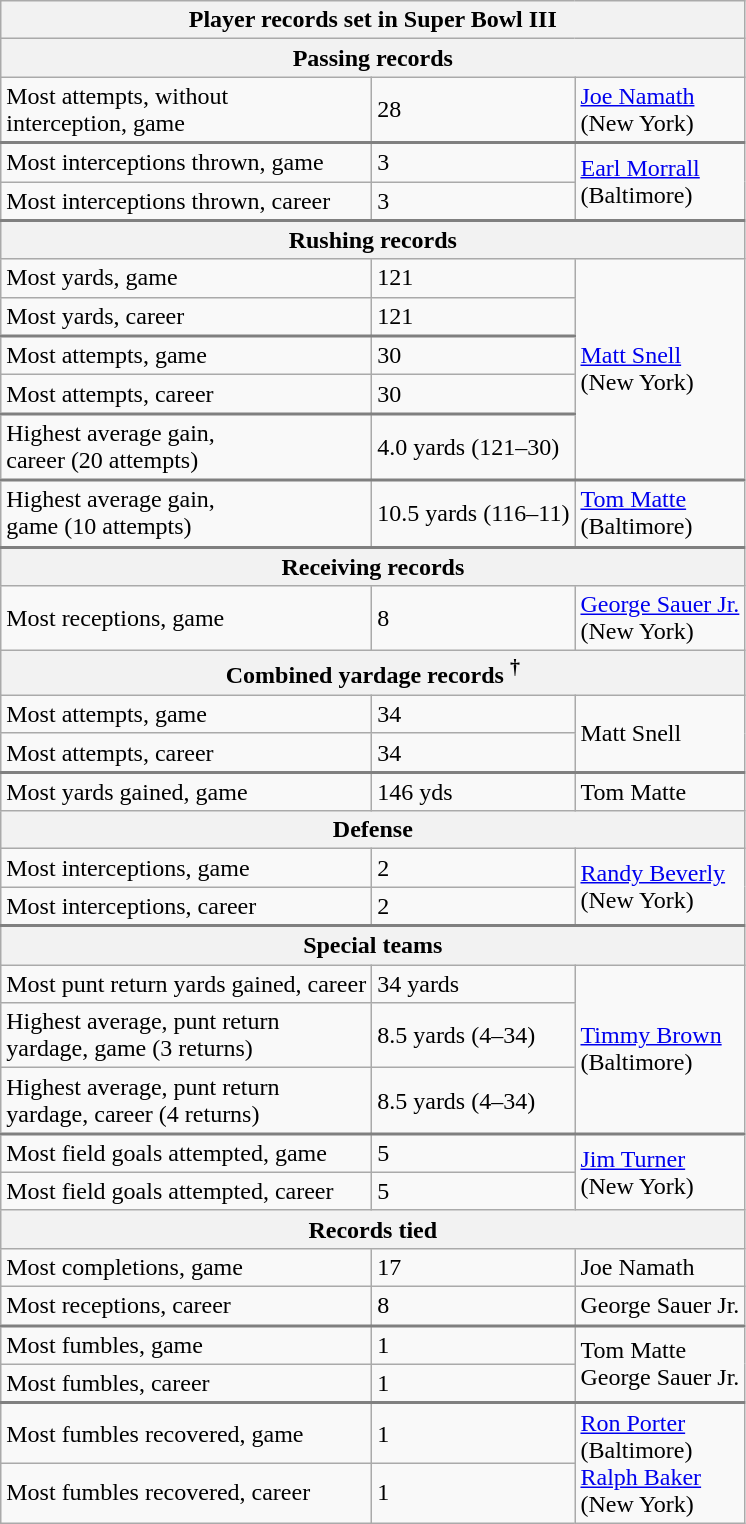<table class="wikitable">
<tr>
<th colspan=3>Player records set in Super Bowl III</th>
</tr>
<tr>
<th colspan=3>Passing records</th>
</tr>
<tr style="border-bottom: 2px solid gray">
<td>Most attempts, without <br>interception, game</td>
<td>28</td>
<td><a href='#'>Joe Namath</a><br>(New York)</td>
</tr>
<tr>
<td>Most interceptions thrown, game</td>
<td>3</td>
<td rowspan=2><a href='#'>Earl Morrall</a><br>(Baltimore)</td>
</tr>
<tr style="border-bottom: 2px solid gray">
<td>Most interceptions thrown, career</td>
<td>3</td>
</tr>
<tr>
<th colspan=3>Rushing records</th>
</tr>
<tr>
<td>Most yards, game</td>
<td>121</td>
<td rowspan=5><a href='#'>Matt Snell</a><br>(New York)</td>
</tr>
<tr style="border-bottom: 2px solid gray">
<td>Most yards, career</td>
<td>121</td>
</tr>
<tr>
<td>Most attempts, game</td>
<td>30</td>
</tr>
<tr style="border-bottom: 2px solid gray">
<td>Most attempts, career</td>
<td>30</td>
</tr>
<tr style="border-bottom: 2px solid gray">
<td>Highest average gain,<br> career (20 attempts)</td>
<td>4.0 yards (121–30)</td>
</tr>
<tr style="border-bottom: 2px solid gray">
<td>Highest average gain,<br> game (10 attempts)</td>
<td>10.5 yards (116–11)</td>
<td><a href='#'>Tom Matte</a><br>(Baltimore)</td>
</tr>
<tr>
<th colspan=3>Receiving records</th>
</tr>
<tr>
<td>Most receptions, game</td>
<td>8</td>
<td><a href='#'>George Sauer Jr.</a><br>(New York)</td>
</tr>
<tr>
<th colspan=3>Combined yardage records <sup>†</sup></th>
</tr>
<tr>
<td>Most attempts, game</td>
<td>34</td>
<td rowspan=2>Matt Snell</td>
</tr>
<tr style="border-bottom: 2px solid gray">
<td>Most attempts, career</td>
<td>34</td>
</tr>
<tr>
<td>Most yards gained, game</td>
<td>146 yds</td>
<td>Tom Matte</td>
</tr>
<tr>
<th colspan=3>Defense</th>
</tr>
<tr>
<td>Most interceptions, game</td>
<td>2</td>
<td rowspan=2><a href='#'>Randy Beverly</a><br>(New York)</td>
</tr>
<tr style="border-bottom: 2px solid gray">
<td>Most interceptions, career</td>
<td>2</td>
</tr>
<tr>
<th colspan=3>Special teams</th>
</tr>
<tr>
<td>Most punt return yards gained, career</td>
<td>34 yards</td>
<td rowspan=3><a href='#'>Timmy Brown</a><br>(Baltimore)</td>
</tr>
<tr>
<td>Highest average, punt return <br>yardage, game (3 returns)</td>
<td>8.5 yards (4–34)</td>
</tr>
<tr style="border-bottom: 2px solid gray">
<td>Highest average, punt return <br>yardage, career (4 returns)</td>
<td>8.5 yards (4–34)</td>
</tr>
<tr>
<td>Most field goals attempted, game</td>
<td>5</td>
<td rowspan=2><a href='#'>Jim Turner</a> <br>(New York)</td>
</tr>
<tr>
<td>Most field goals attempted, career</td>
<td>5</td>
</tr>
<tr>
<th colspan=3>Records tied</th>
</tr>
<tr>
<td>Most completions, game</td>
<td>17</td>
<td>Joe Namath</td>
</tr>
<tr style="border-bottom: 2px solid gray">
<td>Most receptions, career</td>
<td>8</td>
<td>George Sauer Jr.</td>
</tr>
<tr>
<td>Most fumbles, game</td>
<td>1</td>
<td rowspan=2>Tom Matte <br>George Sauer Jr.</td>
</tr>
<tr style="border-bottom: 2px solid gray">
<td>Most fumbles, career</td>
<td>1</td>
</tr>
<tr>
<td>Most fumbles recovered, game</td>
<td>1</td>
<td rowspan=2><a href='#'>Ron Porter</a><br>(Baltimore)<br><a href='#'>Ralph Baker</a><br>(New York)</td>
</tr>
<tr>
<td>Most fumbles recovered, career</td>
<td>1</td>
</tr>
</table>
